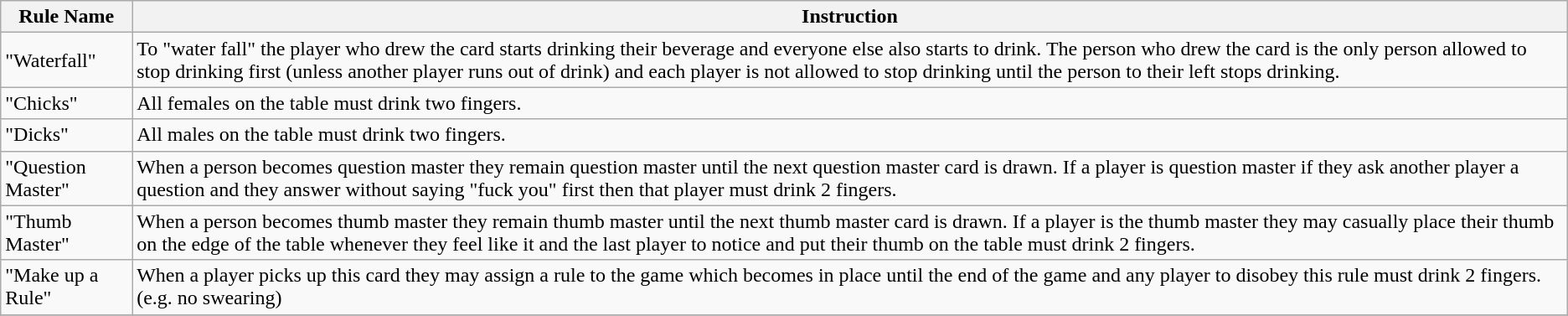<table class="wikitable">
<tr>
<th>Rule Name</th>
<th>Instruction</th>
</tr>
<tr>
<td>"Waterfall"</td>
<td>To "water fall" the player who drew the card starts drinking their beverage and everyone else also starts to drink. The person who drew the card is the only person allowed to stop drinking first (unless another player runs out of drink) and each player is not allowed to stop drinking until the person to their left stops drinking.</td>
</tr>
<tr>
<td>"Chicks"</td>
<td>All females on the table must drink two fingers.</td>
</tr>
<tr>
<td>"Dicks"</td>
<td>All males on the table must drink two fingers.</td>
</tr>
<tr>
<td>"Question Master"</td>
<td>When a person becomes question master they remain question master until the next question master card is drawn. If a player is question master if they ask another player a question and they answer without saying "fuck you" first then that player must drink 2 fingers.</td>
</tr>
<tr>
<td>"Thumb Master"</td>
<td>When a person becomes thumb master they remain thumb master until the next thumb master card is drawn. If a player is the thumb master they may casually place their thumb on the edge of the table whenever they feel like it and the last player to notice and put their thumb on the table must drink 2 fingers.</td>
</tr>
<tr>
<td>"Make up a Rule"</td>
<td>When a player picks up this card they may assign a rule to the game which becomes in place until the end of the game and any player to disobey this rule must drink 2 fingers. (e.g. no swearing)</td>
</tr>
<tr>
</tr>
</table>
